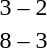<table style="text-align:center">
<tr>
<th width=200></th>
<th width=100></th>
<th width=200></th>
</tr>
<tr>
<td align=right><strong></strong></td>
<td>3 – 2</td>
<td align=left></td>
</tr>
<tr>
<td align=right><strong></strong></td>
<td>8 – 3</td>
<td align=left></td>
</tr>
</table>
